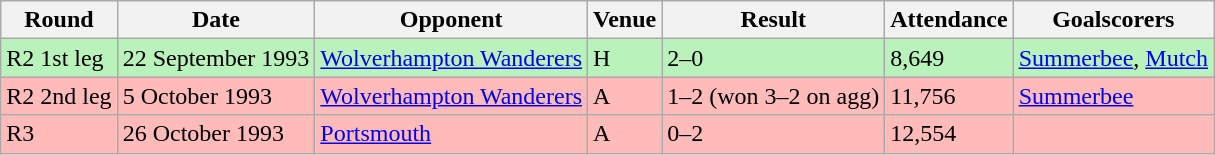<table class="wikitable">
<tr>
<th>Round</th>
<th>Date</th>
<th>Opponent</th>
<th>Venue</th>
<th>Result</th>
<th>Attendance</th>
<th>Goalscorers</th>
</tr>
<tr style="background-color: #baf2bb;">
<td>R2 1st leg</td>
<td>22 September 1993</td>
<td><a href='#'>Wolverhampton Wanderers</a></td>
<td>H</td>
<td>2–0</td>
<td>8,649</td>
<td><a href='#'>Summerbee</a>, <a href='#'>Mutch</a></td>
</tr>
<tr style="background-color: #ffbbba;">
<td>R2 2nd leg</td>
<td>5 October 1993</td>
<td><a href='#'>Wolverhampton Wanderers</a></td>
<td>A</td>
<td>1–2 (won 3–2 on agg)</td>
<td>11,756</td>
<td><a href='#'>Summerbee</a></td>
</tr>
<tr style="background-color: #ffbbba;">
<td>R3</td>
<td>26 October 1993</td>
<td><a href='#'>Portsmouth</a></td>
<td>A</td>
<td>0–2</td>
<td>12,554</td>
<td></td>
</tr>
</table>
